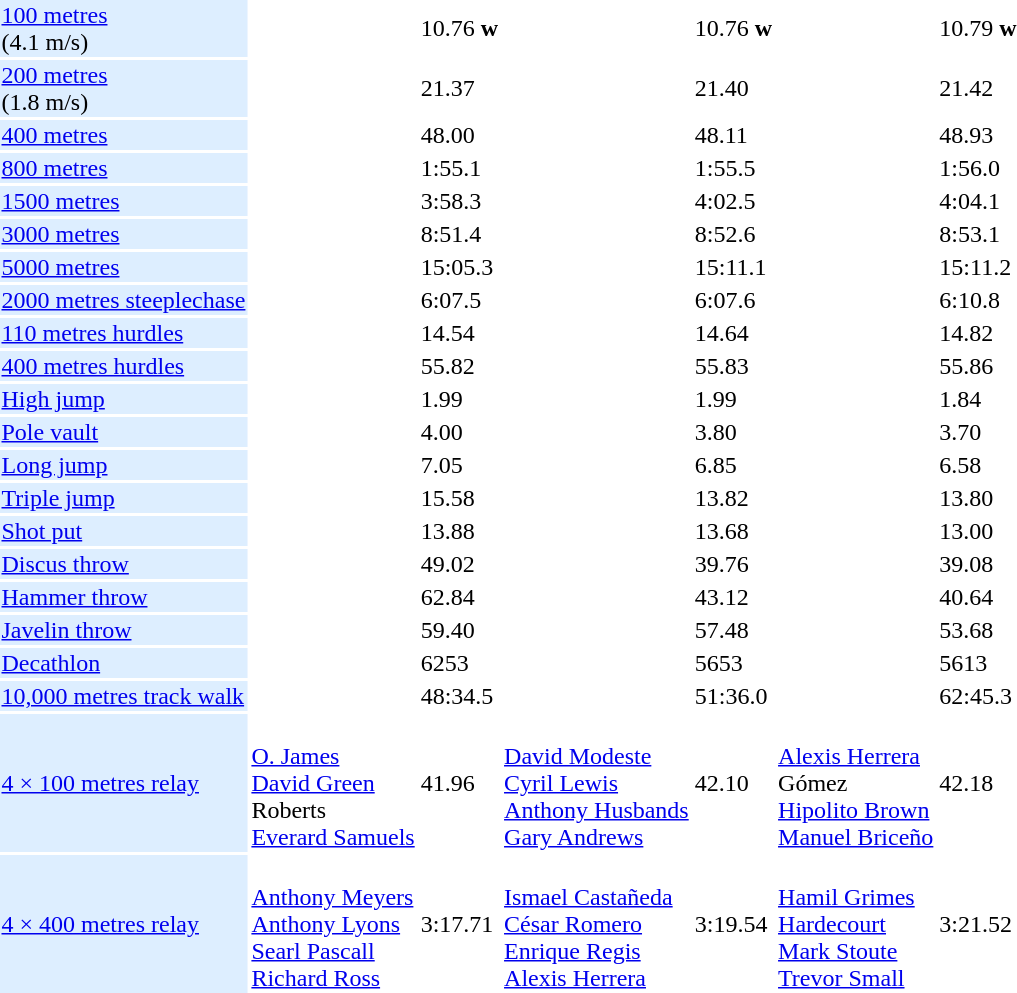<table>
<tr>
<td bgcolor = DDEEFF><a href='#'>100 metres</a> <br> (4.1 m/s)</td>
<td></td>
<td>10.76 <strong>w</strong></td>
<td></td>
<td>10.76 <strong>w</strong></td>
<td></td>
<td>10.79 <strong>w</strong></td>
</tr>
<tr>
<td bgcolor = DDEEFF><a href='#'>200 metres</a> <br> (1.8 m/s)</td>
<td></td>
<td>21.37</td>
<td></td>
<td>21.40</td>
<td></td>
<td>21.42</td>
</tr>
<tr>
<td bgcolor = DDEEFF><a href='#'>400 metres</a></td>
<td></td>
<td>48.00</td>
<td></td>
<td>48.11</td>
<td></td>
<td>48.93</td>
</tr>
<tr>
<td bgcolor = DDEEFF><a href='#'>800 metres</a></td>
<td></td>
<td>1:55.1</td>
<td></td>
<td>1:55.5</td>
<td></td>
<td>1:56.0</td>
</tr>
<tr>
<td bgcolor = DDEEFF><a href='#'>1500 metres</a></td>
<td></td>
<td>3:58.3</td>
<td></td>
<td>4:02.5</td>
<td></td>
<td>4:04.1</td>
</tr>
<tr>
<td bgcolor = DDEEFF><a href='#'>3000 metres</a></td>
<td></td>
<td>8:51.4</td>
<td></td>
<td>8:52.6</td>
<td></td>
<td>8:53.1</td>
</tr>
<tr>
<td bgcolor = DDEEFF><a href='#'>5000 metres</a></td>
<td></td>
<td>15:05.3</td>
<td></td>
<td>15:11.1</td>
<td></td>
<td>15:11.2</td>
</tr>
<tr>
<td bgcolor = DDEEFF><a href='#'>2000 metres steeplechase</a></td>
<td></td>
<td>6:07.5</td>
<td></td>
<td>6:07.6</td>
<td></td>
<td>6:10.8</td>
</tr>
<tr>
<td bgcolor = DDEEFF><a href='#'>110 metres hurdles</a></td>
<td></td>
<td>14.54</td>
<td></td>
<td>14.64</td>
<td></td>
<td>14.82</td>
</tr>
<tr>
<td bgcolor = DDEEFF><a href='#'>400 metres hurdles</a></td>
<td></td>
<td>55.82</td>
<td></td>
<td>55.83</td>
<td></td>
<td>55.86</td>
</tr>
<tr>
<td bgcolor = DDEEFF><a href='#'>High jump</a></td>
<td></td>
<td>1.99</td>
<td></td>
<td>1.99</td>
<td></td>
<td>1.84</td>
</tr>
<tr>
<td bgcolor = DDEEFF><a href='#'>Pole vault</a></td>
<td></td>
<td>4.00</td>
<td></td>
<td>3.80</td>
<td></td>
<td>3.70</td>
</tr>
<tr>
<td bgcolor = DDEEFF><a href='#'>Long jump</a></td>
<td></td>
<td>7.05</td>
<td></td>
<td>6.85</td>
<td></td>
<td>6.58</td>
</tr>
<tr>
<td bgcolor = DDEEFF><a href='#'>Triple jump</a></td>
<td></td>
<td>15.58</td>
<td></td>
<td>13.82</td>
<td></td>
<td>13.80</td>
</tr>
<tr>
<td bgcolor = DDEEFF><a href='#'>Shot put</a></td>
<td></td>
<td>13.88</td>
<td></td>
<td>13.68</td>
<td></td>
<td>13.00</td>
</tr>
<tr>
<td bgcolor = DDEEFF><a href='#'>Discus throw</a></td>
<td></td>
<td>49.02</td>
<td></td>
<td>39.76</td>
<td></td>
<td>39.08</td>
</tr>
<tr>
<td bgcolor = DDEEFF><a href='#'>Hammer throw</a></td>
<td></td>
<td>62.84</td>
<td></td>
<td>43.12</td>
<td></td>
<td>40.64</td>
</tr>
<tr>
<td bgcolor = DDEEFF><a href='#'>Javelin throw</a></td>
<td></td>
<td>59.40</td>
<td></td>
<td>57.48</td>
<td></td>
<td>53.68</td>
</tr>
<tr>
<td bgcolor = DDEEFF><a href='#'>Decathlon</a></td>
<td></td>
<td>6253</td>
<td></td>
<td>5653</td>
<td></td>
<td>5613</td>
</tr>
<tr>
<td bgcolor = DDEEFF><a href='#'>10,000 metres track walk</a></td>
<td></td>
<td>48:34.5</td>
<td></td>
<td>51:36.0</td>
<td></td>
<td>62:45.3</td>
</tr>
<tr>
<td bgcolor = DDEEFF><a href='#'>4 × 100 metres relay</a></td>
<td> <br> <a href='#'>O. James</a> <br> <a href='#'>David Green</a> <br> Roberts <br> <a href='#'>Everard Samuels</a></td>
<td>41.96</td>
<td> <br> <a href='#'>David Modeste</a> <br> <a href='#'>Cyril Lewis</a> <br> <a href='#'>Anthony Husbands</a> <br> <a href='#'>Gary Andrews</a></td>
<td>42.10</td>
<td> <br> <a href='#'>Alexis Herrera</a> <br> Gómez <br> <a href='#'>Hipolito Brown</a> <br> <a href='#'>Manuel Briceño</a></td>
<td>42.18</td>
</tr>
<tr>
<td bgcolor = DDEEFF><a href='#'>4 × 400 metres relay</a></td>
<td> <br> <a href='#'>Anthony Meyers</a> <br> <a href='#'>Anthony Lyons</a> <br> <a href='#'>Searl Pascall</a> <br> <a href='#'>Richard Ross</a></td>
<td>3:17.71</td>
<td> <br> <a href='#'>Ismael Castañeda</a> <br> <a href='#'>César Romero</a> <br> <a href='#'>Enrique Regis</a> <br> <a href='#'>Alexis Herrera</a></td>
<td>3:19.54</td>
<td> <br> <a href='#'>Hamil Grimes</a> <br> <a href='#'>Hardecourt</a> <br> <a href='#'>Mark Stoute</a> <br> <a href='#'>Trevor Small</a></td>
<td>3:21.52</td>
</tr>
</table>
